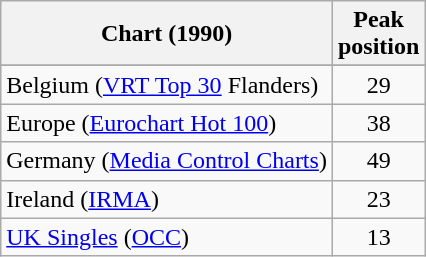<table class="wikitable sortable">
<tr>
<th>Chart (1990)</th>
<th>Peak<br>position</th>
</tr>
<tr>
</tr>
<tr>
<td>Belgium (<a href='#'>VRT Top 30</a> Flanders)</td>
<td align="center">29</td>
</tr>
<tr>
<td>Europe (<a href='#'>Eurochart Hot 100</a>)</td>
<td align="center">38</td>
</tr>
<tr>
<td>Germany (<a href='#'>Media Control Charts</a>)</td>
<td align="center">49</td>
</tr>
<tr>
<td>Ireland (<a href='#'>IRMA</a>)</td>
<td align="center">23</td>
</tr>
<tr>
<td><a href='#'>UK Singles</a> (<a href='#'>OCC</a>)</td>
<td align="center">13</td>
</tr>
</table>
